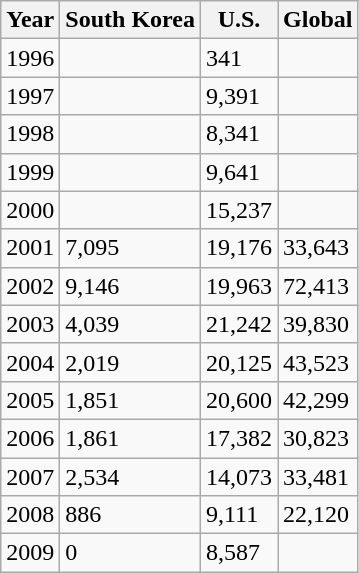<table class="wikitable">
<tr>
<th>Year</th>
<th>South Korea</th>
<th>U.S.</th>
<th>Global</th>
</tr>
<tr>
<td>1996</td>
<td></td>
<td>341</td>
<td></td>
</tr>
<tr>
<td>1997</td>
<td></td>
<td>9,391</td>
<td></td>
</tr>
<tr>
<td>1998</td>
<td></td>
<td>8,341</td>
<td></td>
</tr>
<tr>
<td>1999</td>
<td></td>
<td>9,641</td>
<td></td>
</tr>
<tr>
<td>2000</td>
<td></td>
<td>15,237</td>
<td></td>
</tr>
<tr>
<td>2001</td>
<td>7,095</td>
<td>19,176</td>
<td>33,643</td>
</tr>
<tr>
<td>2002</td>
<td>9,146</td>
<td>19,963</td>
<td>72,413</td>
</tr>
<tr>
<td>2003</td>
<td>4,039</td>
<td>21,242</td>
<td>39,830</td>
</tr>
<tr>
<td>2004</td>
<td>2,019</td>
<td>20,125</td>
<td>43,523</td>
</tr>
<tr>
<td>2005</td>
<td>1,851</td>
<td>20,600</td>
<td>42,299</td>
</tr>
<tr>
<td>2006</td>
<td>1,861</td>
<td>17,382</td>
<td>30,823</td>
</tr>
<tr>
<td>2007</td>
<td>2,534</td>
<td>14,073</td>
<td>33,481</td>
</tr>
<tr>
<td>2008</td>
<td>886</td>
<td>9,111</td>
<td>22,120</td>
</tr>
<tr>
<td>2009</td>
<td>0</td>
<td>8,587</td>
<td></td>
</tr>
</table>
